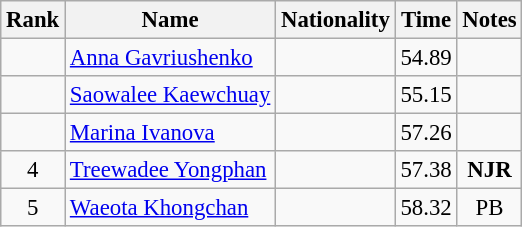<table class="wikitable sortable" style="text-align:center;font-size:95%">
<tr>
<th>Rank</th>
<th>Name</th>
<th>Nationality</th>
<th>Time</th>
<th>Notes</th>
</tr>
<tr>
<td></td>
<td align=left><a href='#'>Anna Gavriushenko</a></td>
<td align=left></td>
<td>54.89</td>
<td></td>
</tr>
<tr>
<td></td>
<td align=left><a href='#'>Saowalee Kaewchuay</a></td>
<td align=left></td>
<td>55.15</td>
<td></td>
</tr>
<tr>
<td></td>
<td align=left><a href='#'>Marina Ivanova</a></td>
<td align=left></td>
<td>57.26</td>
<td></td>
</tr>
<tr>
<td>4</td>
<td align=left><a href='#'>Treewadee Yongphan</a></td>
<td align=left></td>
<td>57.38</td>
<td><strong>NJR</strong></td>
</tr>
<tr>
<td>5</td>
<td align=left><a href='#'>Waeota Khongchan</a></td>
<td align=left></td>
<td>58.32</td>
<td>PB</td>
</tr>
</table>
